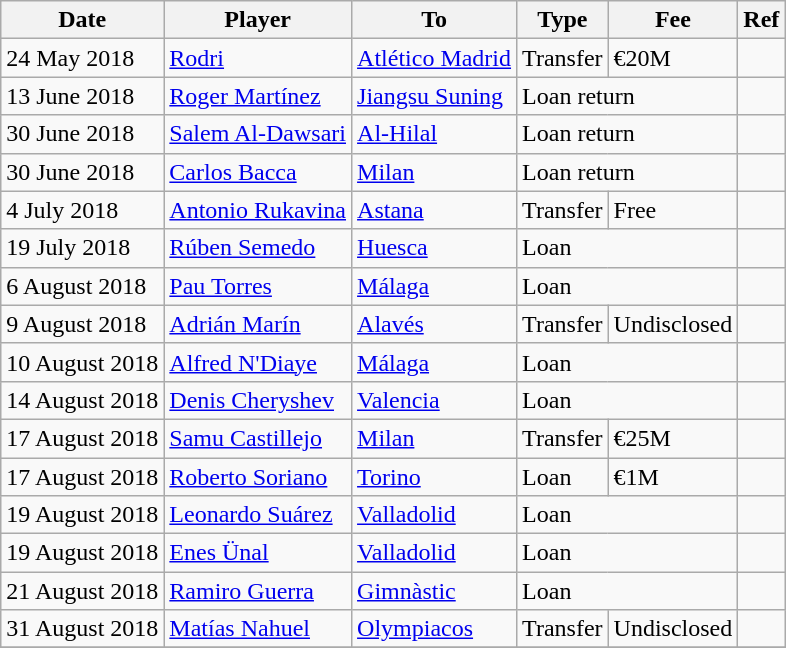<table class="wikitable">
<tr>
<th>Date</th>
<th>Player</th>
<th>To</th>
<th>Type</th>
<th>Fee</th>
<th>Ref</th>
</tr>
<tr>
<td>24 May 2018</td>
<td> <a href='#'>Rodri</a></td>
<td> <a href='#'>Atlético Madrid</a></td>
<td>Transfer</td>
<td>€20M</td>
<td></td>
</tr>
<tr>
<td>13 June 2018</td>
<td> <a href='#'>Roger Martínez</a></td>
<td> <a href='#'>Jiangsu Suning</a></td>
<td colspan=2>Loan return</td>
<td></td>
</tr>
<tr>
<td>30 June 2018</td>
<td> <a href='#'>Salem Al-Dawsari</a></td>
<td> <a href='#'>Al-Hilal</a></td>
<td colspan=2>Loan return</td>
<td></td>
</tr>
<tr>
<td>30 June 2018</td>
<td> <a href='#'>Carlos Bacca</a></td>
<td> <a href='#'>Milan</a></td>
<td colspan=2>Loan return</td>
<td></td>
</tr>
<tr>
<td>4 July 2018</td>
<td> <a href='#'>Antonio Rukavina</a></td>
<td> <a href='#'>Astana</a></td>
<td>Transfer</td>
<td>Free</td>
<td></td>
</tr>
<tr>
<td>19 July 2018</td>
<td> <a href='#'>Rúben Semedo</a></td>
<td> <a href='#'>Huesca</a></td>
<td colspan=2>Loan</td>
<td></td>
</tr>
<tr>
<td>6 August 2018</td>
<td> <a href='#'>Pau Torres</a></td>
<td> <a href='#'>Málaga</a></td>
<td colspan=2>Loan</td>
<td></td>
</tr>
<tr>
<td>9 August 2018</td>
<td> <a href='#'>Adrián Marín</a></td>
<td> <a href='#'>Alavés</a></td>
<td>Transfer</td>
<td>Undisclosed</td>
<td></td>
</tr>
<tr>
<td>10 August 2018</td>
<td> <a href='#'>Alfred N'Diaye</a></td>
<td> <a href='#'>Málaga</a></td>
<td colspan=2>Loan</td>
<td></td>
</tr>
<tr>
<td>14 August 2018</td>
<td> <a href='#'>Denis Cheryshev</a></td>
<td> <a href='#'>Valencia</a></td>
<td colspan=2>Loan</td>
<td></td>
</tr>
<tr>
<td>17 August 2018</td>
<td> <a href='#'>Samu Castillejo</a></td>
<td> <a href='#'>Milan</a></td>
<td>Transfer</td>
<td>€25M</td>
<td></td>
</tr>
<tr>
<td>17 August 2018</td>
<td> <a href='#'>Roberto Soriano</a></td>
<td> <a href='#'>Torino</a></td>
<td>Loan</td>
<td>€1M</td>
<td></td>
</tr>
<tr>
<td>19 August 2018</td>
<td> <a href='#'>Leonardo Suárez</a></td>
<td> <a href='#'>Valladolid</a></td>
<td colspan=2>Loan</td>
<td></td>
</tr>
<tr>
<td>19 August 2018</td>
<td> <a href='#'>Enes Ünal</a></td>
<td> <a href='#'>Valladolid</a></td>
<td colspan=2>Loan</td>
<td></td>
</tr>
<tr>
<td>21 August 2018</td>
<td> <a href='#'>Ramiro Guerra</a></td>
<td> <a href='#'>Gimnàstic</a></td>
<td colspan=2>Loan</td>
<td></td>
</tr>
<tr>
<td>31 August 2018</td>
<td> <a href='#'>Matías Nahuel</a></td>
<td> <a href='#'>Olympiacos</a></td>
<td>Transfer</td>
<td>Undisclosed</td>
<td></td>
</tr>
<tr>
</tr>
</table>
